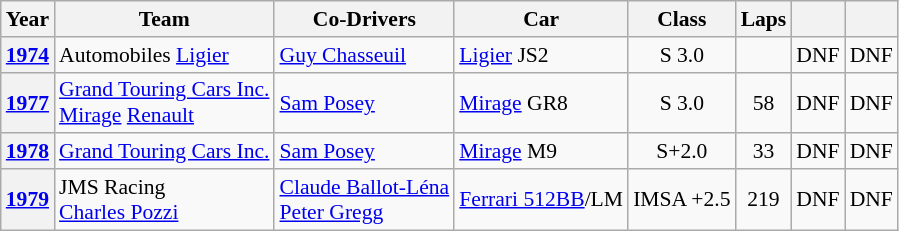<table class="wikitable" style="font-size:90%; text-align:center;">
<tr>
<th>Year</th>
<th>Team</th>
<th>Co-Drivers</th>
<th>Car</th>
<th>Class</th>
<th>Laps</th>
<th></th>
<th></th>
</tr>
<tr>
<th><a href='#'>1974</a></th>
<td align="left"> Automobiles <a href='#'>Ligier</a></td>
<td align="left"> <a href='#'>Guy Chasseuil</a></td>
<td align="left"><a href='#'>Ligier</a> JS2</td>
<td>S 3.0</td>
<td></td>
<td>DNF</td>
<td>DNF</td>
</tr>
<tr>
<th><a href='#'>1977</a></th>
<td align="left"> <a href='#'>Grand Touring Cars Inc.</a><br> <a href='#'>Mirage</a> <a href='#'>Renault</a></td>
<td align="left"> <a href='#'>Sam Posey</a></td>
<td align="left"><a href='#'>Mirage</a> GR8</td>
<td>S 3.0</td>
<td>58</td>
<td>DNF</td>
<td>DNF</td>
</tr>
<tr>
<th><a href='#'>1978</a></th>
<td align="left"> <a href='#'>Grand Touring Cars Inc.</a></td>
<td align="left"> <a href='#'>Sam Posey</a></td>
<td align="left"><a href='#'>Mirage</a> M9</td>
<td>S+2.0</td>
<td>33</td>
<td>DNF</td>
<td>DNF</td>
</tr>
<tr>
<th><a href='#'>1979</a></th>
<td align="left"> JMS Racing<br> <a href='#'>Charles Pozzi</a></td>
<td align="left"> <a href='#'>Claude Ballot-Léna</a><br> <a href='#'>Peter Gregg</a></td>
<td align="left"><a href='#'>Ferrari 512BB</a>/LM</td>
<td>IMSA +2.5</td>
<td>219</td>
<td>DNF</td>
<td>DNF</td>
</tr>
</table>
